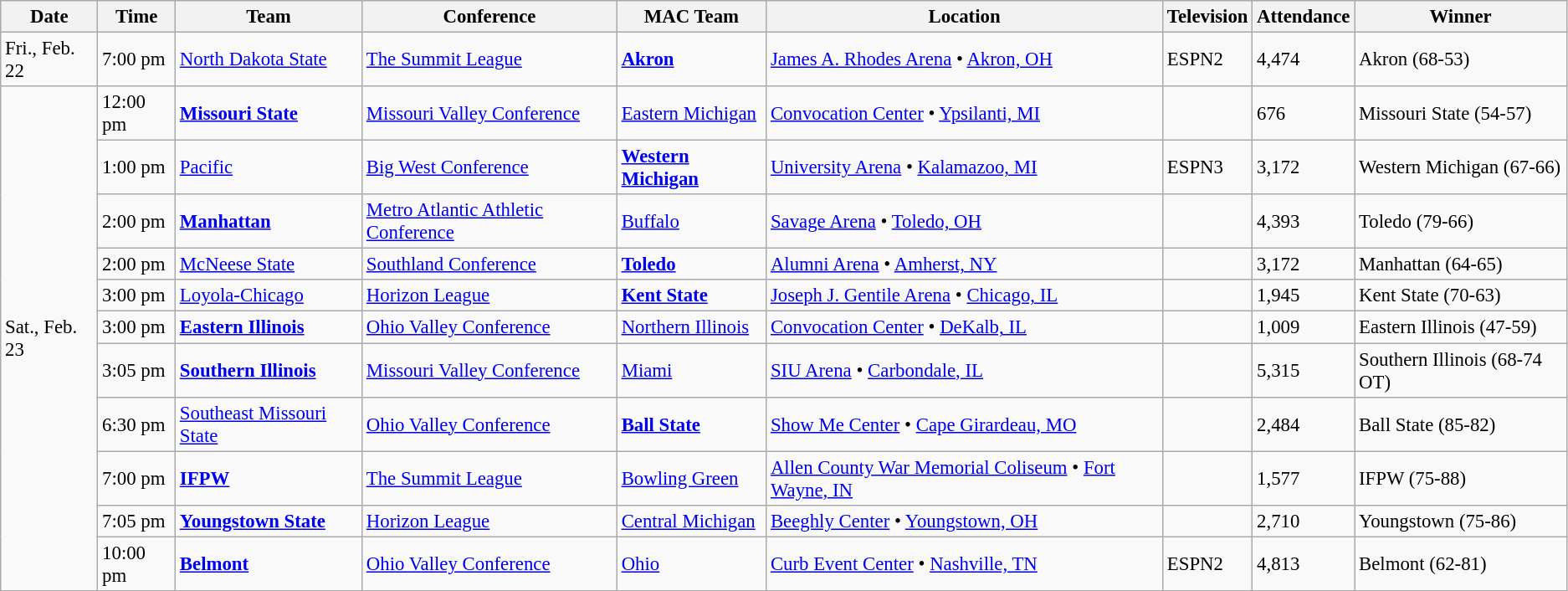<table class="wikitable" style="font-size: 95%">
<tr align="center">
<th>Date</th>
<th>Time</th>
<th>Team</th>
<th>Conference</th>
<th>MAC Team</th>
<th>Location</th>
<th>Television</th>
<th>Attendance</th>
<th>Winner</th>
</tr>
<tr>
<td>Fri., Feb. 22</td>
<td>7:00 pm</td>
<td><a href='#'>North Dakota State</a></td>
<td><a href='#'>The Summit League</a></td>
<td><strong><a href='#'>Akron</a></strong></td>
<td><a href='#'>James A. Rhodes Arena</a> • <a href='#'>Akron, OH</a></td>
<td>ESPN2</td>
<td>4,474</td>
<td>Akron (68-53)</td>
</tr>
<tr>
<td rowspan=11>Sat., Feb. 23</td>
<td>12:00 pm</td>
<td><strong><a href='#'>Missouri State</a></strong></td>
<td><a href='#'>Missouri Valley Conference</a></td>
<td><a href='#'>Eastern Michigan</a></td>
<td><a href='#'>Convocation Center</a> • <a href='#'>Ypsilanti, MI</a></td>
<td></td>
<td>676</td>
<td>Missouri State (54-57)</td>
</tr>
<tr>
<td>1:00 pm</td>
<td><a href='#'>Pacific</a></td>
<td><a href='#'>Big West Conference</a></td>
<td><strong><a href='#'>Western Michigan</a></strong></td>
<td><a href='#'>University Arena</a> • <a href='#'>Kalamazoo, MI</a></td>
<td>ESPN3</td>
<td>3,172</td>
<td>Western Michigan (67-66)</td>
</tr>
<tr>
<td>2:00 pm</td>
<td><strong><a href='#'>Manhattan</a></strong></td>
<td><a href='#'>Metro Atlantic Athletic Conference</a></td>
<td><a href='#'>Buffalo</a></td>
<td><a href='#'>Savage Arena</a> • <a href='#'>Toledo, OH</a></td>
<td></td>
<td>4,393</td>
<td>Toledo (79-66)</td>
</tr>
<tr>
<td>2:00 pm</td>
<td><a href='#'>McNeese State</a></td>
<td><a href='#'>Southland Conference</a></td>
<td><strong><a href='#'>Toledo</a></strong></td>
<td><a href='#'>Alumni Arena</a> • <a href='#'>Amherst, NY</a></td>
<td></td>
<td>3,172</td>
<td>Manhattan (64-65)</td>
</tr>
<tr>
<td>3:00 pm</td>
<td><a href='#'>Loyola-Chicago</a></td>
<td><a href='#'>Horizon League</a></td>
<td><strong><a href='#'>Kent State</a></strong></td>
<td><a href='#'>Joseph J. Gentile Arena</a> • <a href='#'>Chicago, IL</a></td>
<td></td>
<td>1,945</td>
<td>Kent State (70-63)</td>
</tr>
<tr>
<td>3:00 pm</td>
<td><strong><a href='#'>Eastern Illinois</a></strong></td>
<td><a href='#'>Ohio Valley Conference</a></td>
<td><a href='#'>Northern Illinois</a></td>
<td><a href='#'>Convocation Center</a> • <a href='#'>DeKalb, IL</a></td>
<td></td>
<td>1,009</td>
<td>Eastern Illinois (47-59)</td>
</tr>
<tr>
<td>3:05 pm</td>
<td><strong><a href='#'>Southern Illinois</a></strong></td>
<td><a href='#'>Missouri Valley Conference</a></td>
<td><a href='#'>Miami</a></td>
<td><a href='#'>SIU Arena</a> • <a href='#'>Carbondale, IL</a></td>
<td></td>
<td>5,315</td>
<td>Southern Illinois (68-74 OT)</td>
</tr>
<tr>
<td>6:30 pm</td>
<td><a href='#'>Southeast Missouri State</a></td>
<td><a href='#'>Ohio Valley Conference</a></td>
<td><strong><a href='#'>Ball State</a></strong></td>
<td><a href='#'>Show Me Center</a> • <a href='#'>Cape Girardeau, MO</a></td>
<td></td>
<td>2,484</td>
<td>Ball State (85-82)</td>
</tr>
<tr>
<td>7:00 pm</td>
<td><strong><a href='#'>IFPW</a></strong></td>
<td><a href='#'>The Summit League</a></td>
<td><a href='#'>Bowling Green</a></td>
<td><a href='#'>Allen County War Memorial Coliseum</a> • <a href='#'>Fort Wayne, IN</a></td>
<td></td>
<td>1,577</td>
<td>IFPW (75-88)</td>
</tr>
<tr>
<td>7:05 pm</td>
<td><strong><a href='#'>Youngstown State</a></strong></td>
<td><a href='#'>Horizon League</a></td>
<td><a href='#'>Central Michigan</a></td>
<td><a href='#'>Beeghly Center</a> • <a href='#'>Youngstown, OH</a></td>
<td></td>
<td>2,710</td>
<td>Youngstown (75-86)</td>
</tr>
<tr>
<td>10:00 pm</td>
<td><strong><a href='#'>Belmont</a></strong></td>
<td><a href='#'>Ohio Valley Conference</a></td>
<td><a href='#'>Ohio</a></td>
<td><a href='#'>Curb Event Center</a> • <a href='#'>Nashville, TN</a></td>
<td>ESPN2</td>
<td>4,813</td>
<td>Belmont (62-81)</td>
</tr>
</table>
